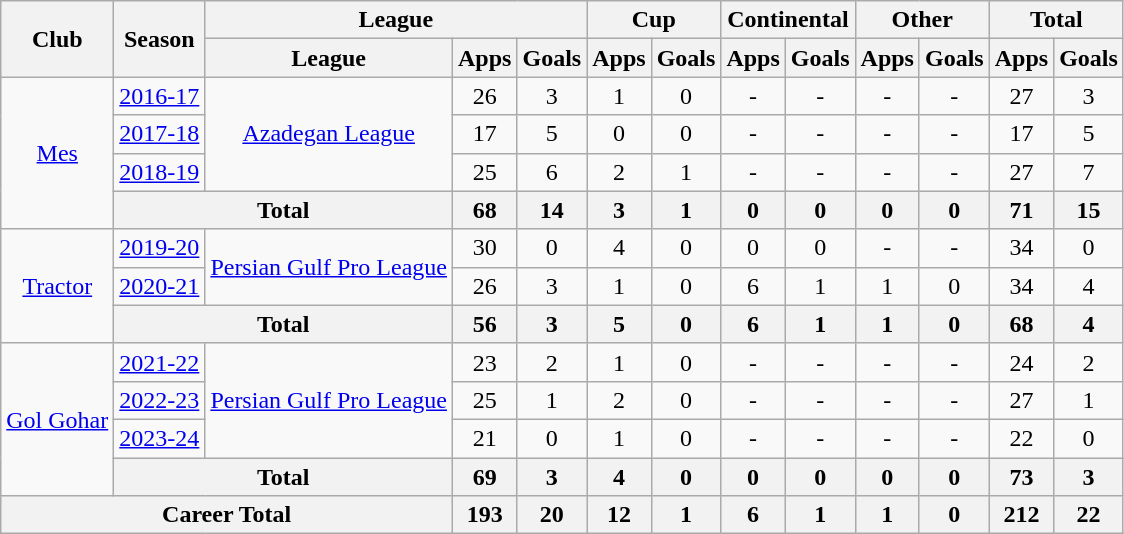<table class="wikitable" style="text-align: center;">
<tr>
<th rowspan=2>Club</th>
<th rowspan=2>Season</th>
<th colspan=3>League</th>
<th colspan=2>Cup</th>
<th colspan=2>Continental</th>
<th colspan=2>Other</th>
<th colspan=2>Total</th>
</tr>
<tr>
<th>League</th>
<th>Apps</th>
<th>Goals</th>
<th>Apps</th>
<th>Goals</th>
<th>Apps</th>
<th>Goals</th>
<th>Apps</th>
<th>Goals</th>
<th>Apps</th>
<th>Goals</th>
</tr>
<tr>
<td rowspan="4"><a href='#'>Mes</a></td>
<td><a href='#'>2016-17</a></td>
<td rowspan="3"><a href='#'>Azadegan League</a></td>
<td>26</td>
<td>3</td>
<td>1</td>
<td>0</td>
<td>-</td>
<td>-</td>
<td>-</td>
<td>-</td>
<td>27</td>
<td>3</td>
</tr>
<tr>
<td><a href='#'>2017-18</a></td>
<td>17</td>
<td>5</td>
<td>0</td>
<td>0</td>
<td>-</td>
<td>-</td>
<td>-</td>
<td>-</td>
<td>17</td>
<td>5</td>
</tr>
<tr>
<td><a href='#'>2018-19</a></td>
<td>25</td>
<td>6</td>
<td>2</td>
<td>1</td>
<td>-</td>
<td>-</td>
<td>-</td>
<td>-</td>
<td>27</td>
<td>7</td>
</tr>
<tr>
<th colspan=2>Total</th>
<th>68</th>
<th>14</th>
<th>3</th>
<th>1</th>
<th>0</th>
<th>0</th>
<th>0</th>
<th>0</th>
<th>71</th>
<th>15</th>
</tr>
<tr>
<td rowspan="3"><a href='#'>Tractor</a></td>
<td><a href='#'>2019-20</a></td>
<td rowspan="2"><a href='#'>Persian Gulf Pro League</a></td>
<td>30</td>
<td>0</td>
<td>4</td>
<td>0</td>
<td>0</td>
<td>0</td>
<td>-</td>
<td>-</td>
<td>34</td>
<td>0</td>
</tr>
<tr>
<td><a href='#'>2020-21</a></td>
<td>26</td>
<td>3</td>
<td>1</td>
<td>0</td>
<td>6</td>
<td>1</td>
<td>1</td>
<td>0</td>
<td>34</td>
<td>4</td>
</tr>
<tr>
<th colspan=2>Total</th>
<th>56</th>
<th>3</th>
<th>5</th>
<th>0</th>
<th>6</th>
<th>1</th>
<th>1</th>
<th>0</th>
<th>68</th>
<th>4</th>
</tr>
<tr>
<td rowspan="4"><a href='#'>Gol Gohar</a></td>
<td><a href='#'>2021-22</a></td>
<td rowspan="3"><a href='#'>Persian Gulf Pro League</a></td>
<td>23</td>
<td>2</td>
<td>1</td>
<td>0</td>
<td>-</td>
<td>-</td>
<td>-</td>
<td>-</td>
<td>24</td>
<td>2</td>
</tr>
<tr>
<td><a href='#'>2022-23</a></td>
<td>25</td>
<td>1</td>
<td>2</td>
<td>0</td>
<td>-</td>
<td>-</td>
<td>-</td>
<td>-</td>
<td>27</td>
<td>1</td>
</tr>
<tr>
<td><a href='#'>2023-24</a></td>
<td>21</td>
<td>0</td>
<td>1</td>
<td>0</td>
<td>-</td>
<td>-</td>
<td>-</td>
<td>-</td>
<td>22</td>
<td>0</td>
</tr>
<tr>
<th colspan=2>Total</th>
<th>69</th>
<th>3</th>
<th>4</th>
<th>0</th>
<th>0</th>
<th>0</th>
<th>0</th>
<th>0</th>
<th>73</th>
<th>3</th>
</tr>
<tr>
<th colspan=3>Career Total</th>
<th>193</th>
<th>20</th>
<th>12</th>
<th>1</th>
<th>6</th>
<th>1</th>
<th>1</th>
<th>0</th>
<th>212</th>
<th>22</th>
</tr>
</table>
